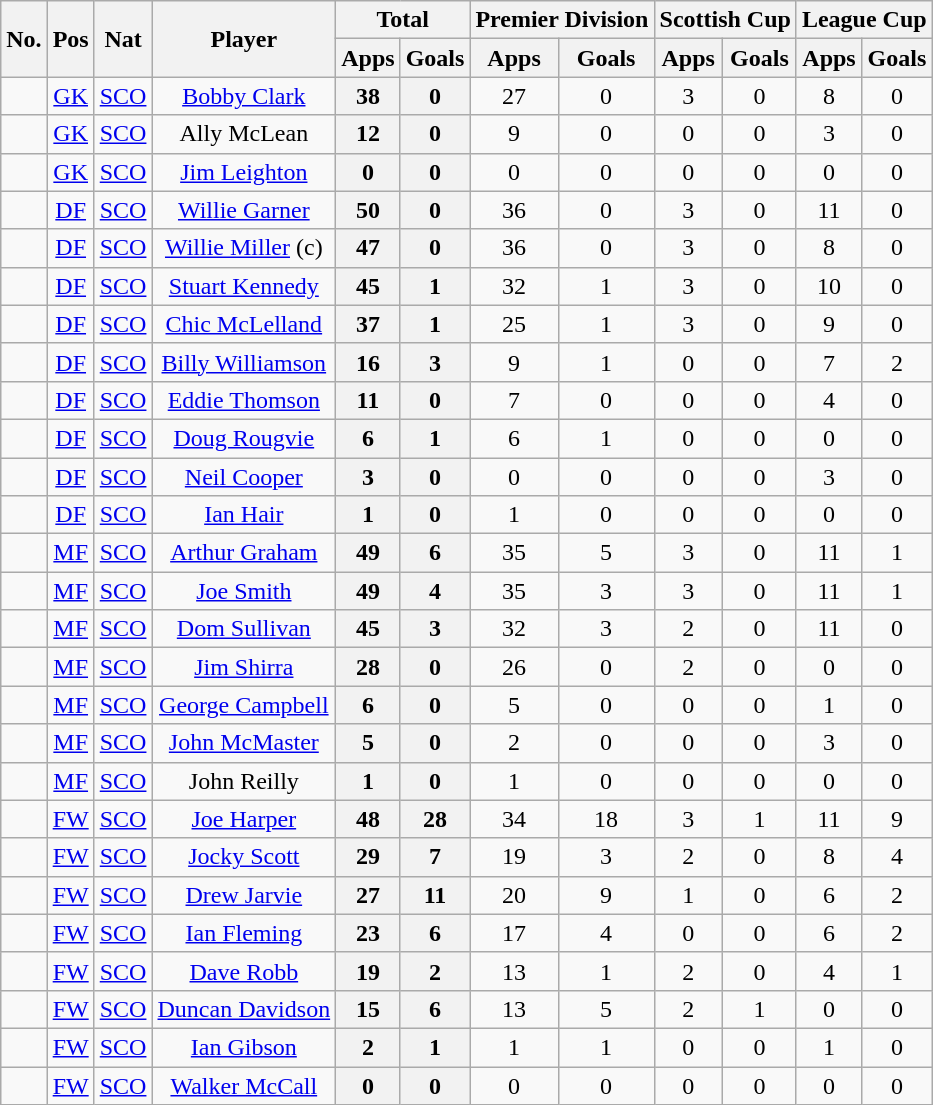<table class="wikitable sortable" style="text-align: center;">
<tr>
<th rowspan="2"><abbr>No.</abbr></th>
<th rowspan="2"><abbr>Pos</abbr></th>
<th rowspan="2"><abbr>Nat</abbr></th>
<th rowspan="2">Player</th>
<th colspan="2">Total</th>
<th colspan="2">Premier Division</th>
<th colspan="2">Scottish Cup</th>
<th colspan="2">League Cup</th>
</tr>
<tr>
<th>Apps</th>
<th>Goals</th>
<th>Apps</th>
<th>Goals</th>
<th>Apps</th>
<th>Goals</th>
<th>Apps</th>
<th>Goals</th>
</tr>
<tr>
<td></td>
<td><a href='#'>GK</a></td>
<td> <a href='#'>SCO</a></td>
<td><a href='#'>Bobby Clark</a></td>
<th>38</th>
<th>0</th>
<td>27</td>
<td>0</td>
<td>3</td>
<td>0</td>
<td>8</td>
<td>0</td>
</tr>
<tr>
<td></td>
<td><a href='#'>GK</a></td>
<td> <a href='#'>SCO</a></td>
<td>Ally McLean</td>
<th>12</th>
<th>0</th>
<td>9</td>
<td>0</td>
<td>0</td>
<td>0</td>
<td>3</td>
<td>0</td>
</tr>
<tr>
<td></td>
<td><a href='#'>GK</a></td>
<td> <a href='#'>SCO</a></td>
<td><a href='#'>Jim Leighton</a></td>
<th>0</th>
<th>0</th>
<td>0</td>
<td>0</td>
<td>0</td>
<td>0</td>
<td>0</td>
<td>0</td>
</tr>
<tr>
<td></td>
<td><a href='#'>DF</a></td>
<td> <a href='#'>SCO</a></td>
<td><a href='#'>Willie Garner</a></td>
<th>50</th>
<th>0</th>
<td>36</td>
<td>0</td>
<td>3</td>
<td>0</td>
<td>11</td>
<td>0</td>
</tr>
<tr>
<td></td>
<td><a href='#'>DF</a></td>
<td> <a href='#'>SCO</a></td>
<td><a href='#'>Willie Miller</a> (c)</td>
<th>47</th>
<th>0</th>
<td>36</td>
<td>0</td>
<td>3</td>
<td>0</td>
<td>8</td>
<td>0</td>
</tr>
<tr>
<td></td>
<td><a href='#'>DF</a></td>
<td> <a href='#'>SCO</a></td>
<td><a href='#'>Stuart Kennedy</a></td>
<th>45</th>
<th>1</th>
<td>32</td>
<td>1</td>
<td>3</td>
<td>0</td>
<td>10</td>
<td>0</td>
</tr>
<tr>
<td></td>
<td><a href='#'>DF</a></td>
<td> <a href='#'>SCO</a></td>
<td><a href='#'>Chic McLelland</a></td>
<th>37</th>
<th>1</th>
<td>25</td>
<td>1</td>
<td>3</td>
<td>0</td>
<td>9</td>
<td>0</td>
</tr>
<tr>
<td></td>
<td><a href='#'>DF</a></td>
<td> <a href='#'>SCO</a></td>
<td><a href='#'>Billy Williamson</a></td>
<th>16</th>
<th>3</th>
<td>9</td>
<td>1</td>
<td>0</td>
<td>0</td>
<td>7</td>
<td>2</td>
</tr>
<tr>
<td></td>
<td><a href='#'>DF</a></td>
<td> <a href='#'>SCO</a></td>
<td><a href='#'>Eddie Thomson</a></td>
<th>11</th>
<th>0</th>
<td>7</td>
<td>0</td>
<td>0</td>
<td>0</td>
<td>4</td>
<td>0</td>
</tr>
<tr>
<td></td>
<td><a href='#'>DF</a></td>
<td> <a href='#'>SCO</a></td>
<td><a href='#'>Doug Rougvie</a></td>
<th>6</th>
<th>1</th>
<td>6</td>
<td>1</td>
<td>0</td>
<td>0</td>
<td>0</td>
<td>0</td>
</tr>
<tr>
<td></td>
<td><a href='#'>DF</a></td>
<td> <a href='#'>SCO</a></td>
<td><a href='#'>Neil Cooper</a></td>
<th>3</th>
<th>0</th>
<td>0</td>
<td>0</td>
<td>0</td>
<td>0</td>
<td>3</td>
<td>0</td>
</tr>
<tr>
<td></td>
<td><a href='#'>DF</a></td>
<td> <a href='#'>SCO</a></td>
<td><a href='#'>Ian Hair</a></td>
<th>1</th>
<th>0</th>
<td>1</td>
<td>0</td>
<td>0</td>
<td>0</td>
<td>0</td>
<td>0</td>
</tr>
<tr>
<td></td>
<td><a href='#'>MF</a></td>
<td> <a href='#'>SCO</a></td>
<td><a href='#'>Arthur Graham</a></td>
<th>49</th>
<th>6</th>
<td>35</td>
<td>5</td>
<td>3</td>
<td>0</td>
<td>11</td>
<td>1</td>
</tr>
<tr>
<td></td>
<td><a href='#'>MF</a></td>
<td> <a href='#'>SCO</a></td>
<td><a href='#'>Joe Smith</a></td>
<th>49</th>
<th>4</th>
<td>35</td>
<td>3</td>
<td>3</td>
<td>0</td>
<td>11</td>
<td>1</td>
</tr>
<tr>
<td></td>
<td><a href='#'>MF</a></td>
<td> <a href='#'>SCO</a></td>
<td><a href='#'>Dom Sullivan</a></td>
<th>45</th>
<th>3</th>
<td>32</td>
<td>3</td>
<td>2</td>
<td>0</td>
<td>11</td>
<td>0</td>
</tr>
<tr>
<td></td>
<td><a href='#'>MF</a></td>
<td> <a href='#'>SCO</a></td>
<td><a href='#'>Jim Shirra</a></td>
<th>28</th>
<th>0</th>
<td>26</td>
<td>0</td>
<td>2</td>
<td>0</td>
<td>0</td>
<td>0</td>
</tr>
<tr>
<td></td>
<td><a href='#'>MF</a></td>
<td> <a href='#'>SCO</a></td>
<td><a href='#'>George Campbell</a></td>
<th>6</th>
<th>0</th>
<td>5</td>
<td>0</td>
<td>0</td>
<td>0</td>
<td>1</td>
<td>0</td>
</tr>
<tr>
<td></td>
<td><a href='#'>MF</a></td>
<td> <a href='#'>SCO</a></td>
<td><a href='#'>John McMaster</a></td>
<th>5</th>
<th>0</th>
<td>2</td>
<td>0</td>
<td>0</td>
<td>0</td>
<td>3</td>
<td>0</td>
</tr>
<tr>
<td></td>
<td><a href='#'>MF</a></td>
<td> <a href='#'>SCO</a></td>
<td>John Reilly</td>
<th>1</th>
<th>0</th>
<td>1</td>
<td>0</td>
<td>0</td>
<td>0</td>
<td>0</td>
<td>0</td>
</tr>
<tr>
<td></td>
<td><a href='#'>FW</a></td>
<td> <a href='#'>SCO</a></td>
<td><a href='#'>Joe Harper</a></td>
<th>48</th>
<th>28</th>
<td>34</td>
<td>18</td>
<td>3</td>
<td>1</td>
<td>11</td>
<td>9</td>
</tr>
<tr>
<td></td>
<td><a href='#'>FW</a></td>
<td> <a href='#'>SCO</a></td>
<td><a href='#'>Jocky Scott</a></td>
<th>29</th>
<th>7</th>
<td>19</td>
<td>3</td>
<td>2</td>
<td>0</td>
<td>8</td>
<td>4</td>
</tr>
<tr>
<td></td>
<td><a href='#'>FW</a></td>
<td> <a href='#'>SCO</a></td>
<td><a href='#'>Drew Jarvie</a></td>
<th>27</th>
<th>11</th>
<td>20</td>
<td>9</td>
<td>1</td>
<td>0</td>
<td>6</td>
<td>2</td>
</tr>
<tr>
<td></td>
<td><a href='#'>FW</a></td>
<td> <a href='#'>SCO</a></td>
<td><a href='#'>Ian Fleming</a></td>
<th>23</th>
<th>6</th>
<td>17</td>
<td>4</td>
<td>0</td>
<td>0</td>
<td>6</td>
<td>2</td>
</tr>
<tr>
<td></td>
<td><a href='#'>FW</a></td>
<td> <a href='#'>SCO</a></td>
<td><a href='#'>Dave Robb</a></td>
<th>19</th>
<th>2</th>
<td>13</td>
<td>1</td>
<td>2</td>
<td>0</td>
<td>4</td>
<td>1</td>
</tr>
<tr>
<td></td>
<td><a href='#'>FW</a></td>
<td> <a href='#'>SCO</a></td>
<td><a href='#'>Duncan Davidson</a></td>
<th>15</th>
<th>6</th>
<td>13</td>
<td>5</td>
<td>2</td>
<td>1</td>
<td>0</td>
<td>0</td>
</tr>
<tr>
<td></td>
<td><a href='#'>FW</a></td>
<td> <a href='#'>SCO</a></td>
<td><a href='#'>Ian Gibson</a></td>
<th>2</th>
<th>1</th>
<td>1</td>
<td>1</td>
<td>0</td>
<td>0</td>
<td>1</td>
<td>0</td>
</tr>
<tr>
<td></td>
<td><a href='#'>FW</a></td>
<td> <a href='#'>SCO</a></td>
<td><a href='#'>Walker McCall</a></td>
<th>0</th>
<th>0</th>
<td>0</td>
<td>0</td>
<td>0</td>
<td>0</td>
<td>0</td>
<td>0</td>
</tr>
</table>
